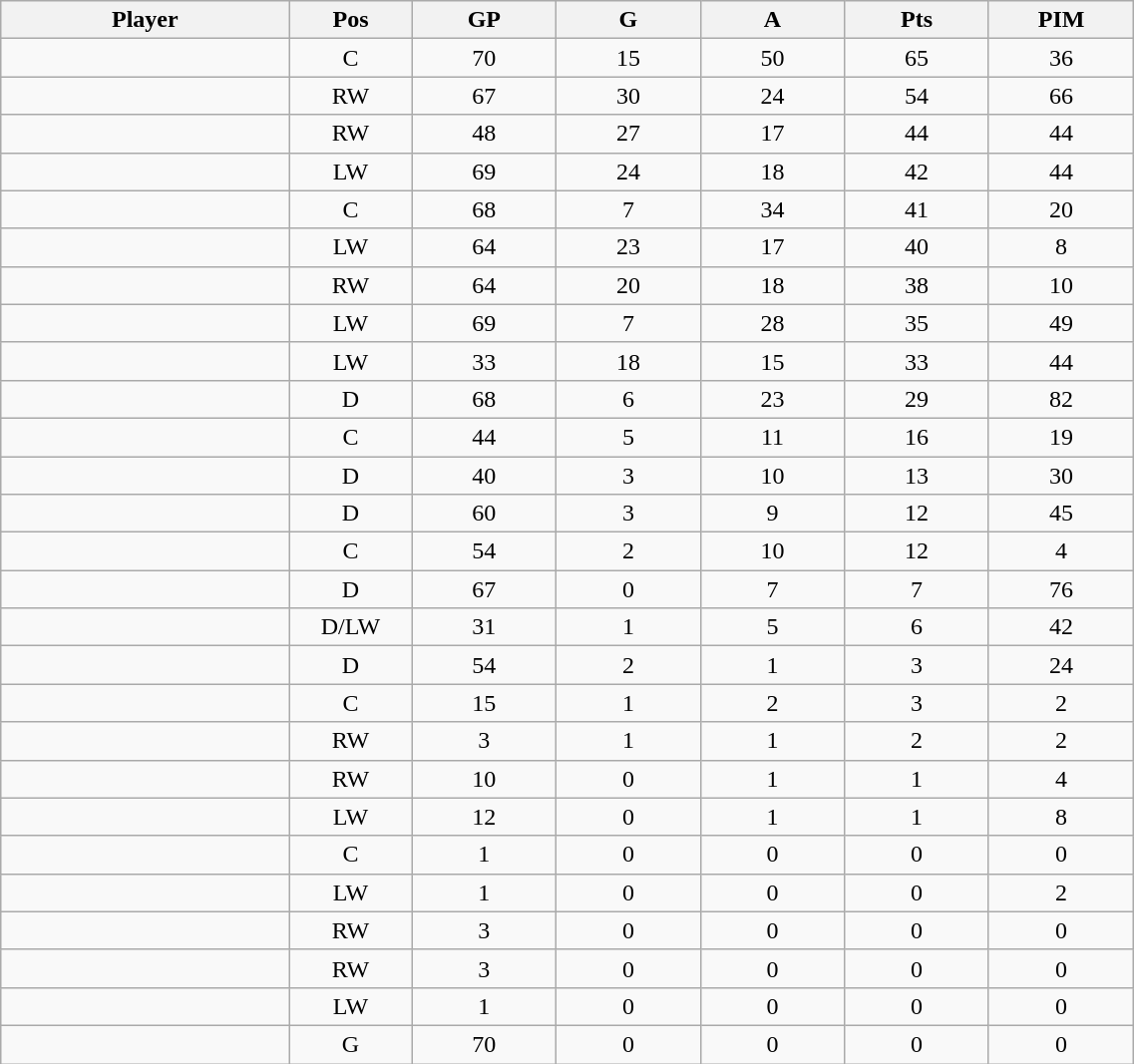<table class="wikitable sortable" width="60%">
<tr ALIGN="center">
<th bgcolor="#DDDDFF" width="10%">Player</th>
<th bgcolor="#DDDDFF" width="3%" title="Position">Pos</th>
<th bgcolor="#DDDDFF" width="5%" title="Games played">GP</th>
<th bgcolor="#DDDDFF" width="5%" title="Goals">G</th>
<th bgcolor="#DDDDFF" width="5%" title="Assists">A</th>
<th bgcolor="#DDDDFF" width="5%" title="Points">Pts</th>
<th bgcolor="#DDDDFF" width="5%" title="Penalties in Minutes">PIM</th>
</tr>
<tr align="center">
<td align="right"></td>
<td>C</td>
<td>70</td>
<td>15</td>
<td>50</td>
<td>65</td>
<td>36</td>
</tr>
<tr align="center">
<td align="right"></td>
<td>RW</td>
<td>67</td>
<td>30</td>
<td>24</td>
<td>54</td>
<td>66</td>
</tr>
<tr align="center">
<td align="right"></td>
<td>RW</td>
<td>48</td>
<td>27</td>
<td>17</td>
<td>44</td>
<td>44</td>
</tr>
<tr align="center">
<td align="right"></td>
<td>LW</td>
<td>69</td>
<td>24</td>
<td>18</td>
<td>42</td>
<td>44</td>
</tr>
<tr align="center">
<td align="right"></td>
<td>C</td>
<td>68</td>
<td>7</td>
<td>34</td>
<td>41</td>
<td>20</td>
</tr>
<tr align="center">
<td align="right"></td>
<td>LW</td>
<td>64</td>
<td>23</td>
<td>17</td>
<td>40</td>
<td>8</td>
</tr>
<tr align="center">
<td align="right"></td>
<td>RW</td>
<td>64</td>
<td>20</td>
<td>18</td>
<td>38</td>
<td>10</td>
</tr>
<tr align="center">
<td align="right"></td>
<td>LW</td>
<td>69</td>
<td>7</td>
<td>28</td>
<td>35</td>
<td>49</td>
</tr>
<tr align="center">
<td align="right"></td>
<td>LW</td>
<td>33</td>
<td>18</td>
<td>15</td>
<td>33</td>
<td>44</td>
</tr>
<tr align="center">
<td align="right"></td>
<td>D</td>
<td>68</td>
<td>6</td>
<td>23</td>
<td>29</td>
<td>82</td>
</tr>
<tr align="center">
<td align="right"></td>
<td>C</td>
<td>44</td>
<td>5</td>
<td>11</td>
<td>16</td>
<td>19</td>
</tr>
<tr align="center">
<td align="right"></td>
<td>D</td>
<td>40</td>
<td>3</td>
<td>10</td>
<td>13</td>
<td>30</td>
</tr>
<tr align="center">
<td align="right"></td>
<td>D</td>
<td>60</td>
<td>3</td>
<td>9</td>
<td>12</td>
<td>45</td>
</tr>
<tr align="center">
<td align="right"></td>
<td>C</td>
<td>54</td>
<td>2</td>
<td>10</td>
<td>12</td>
<td>4</td>
</tr>
<tr align="center">
<td align="right"></td>
<td>D</td>
<td>67</td>
<td>0</td>
<td>7</td>
<td>7</td>
<td>76</td>
</tr>
<tr align="center">
<td align="right"></td>
<td>D/LW</td>
<td>31</td>
<td>1</td>
<td>5</td>
<td>6</td>
<td>42</td>
</tr>
<tr align="center">
<td align="right"></td>
<td>D</td>
<td>54</td>
<td>2</td>
<td>1</td>
<td>3</td>
<td>24</td>
</tr>
<tr align="center">
<td align="right"></td>
<td>C</td>
<td>15</td>
<td>1</td>
<td>2</td>
<td>3</td>
<td>2</td>
</tr>
<tr align="center">
<td align="right"></td>
<td>RW</td>
<td>3</td>
<td>1</td>
<td>1</td>
<td>2</td>
<td>2</td>
</tr>
<tr align="center">
<td align="right"></td>
<td>RW</td>
<td>10</td>
<td>0</td>
<td>1</td>
<td>1</td>
<td>4</td>
</tr>
<tr align="center">
<td align="right"></td>
<td>LW</td>
<td>12</td>
<td>0</td>
<td>1</td>
<td>1</td>
<td>8</td>
</tr>
<tr align="center">
<td align="right"></td>
<td>C</td>
<td>1</td>
<td>0</td>
<td>0</td>
<td>0</td>
<td>0</td>
</tr>
<tr align="center">
<td align="right"></td>
<td>LW</td>
<td>1</td>
<td>0</td>
<td>0</td>
<td>0</td>
<td>2</td>
</tr>
<tr align="center">
<td align="right"></td>
<td>RW</td>
<td>3</td>
<td>0</td>
<td>0</td>
<td>0</td>
<td>0</td>
</tr>
<tr align="center">
<td align="right"></td>
<td>RW</td>
<td>3</td>
<td>0</td>
<td>0</td>
<td>0</td>
<td>0</td>
</tr>
<tr align="center">
<td align="right"></td>
<td>LW</td>
<td>1</td>
<td>0</td>
<td>0</td>
<td>0</td>
<td>0</td>
</tr>
<tr align="center">
<td align="right"></td>
<td>G</td>
<td>70</td>
<td>0</td>
<td>0</td>
<td>0</td>
<td>0</td>
</tr>
</table>
